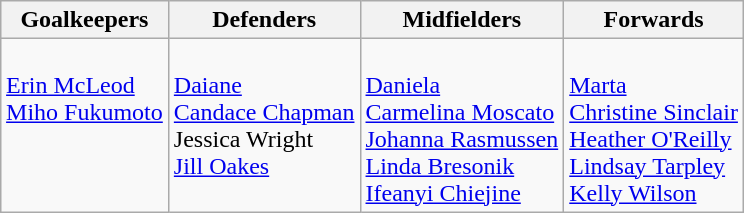<table class="wikitable" style="margin: 0 auto;">
<tr>
<th>Goalkeepers</th>
<th>Defenders</th>
<th>Midfielders</th>
<th>Forwards</th>
</tr>
<tr>
<td valign=top><br> <a href='#'>Erin McLeod</a> <br>
 <a href='#'>Miho Fukumoto</a> <br></td>
<td valign=top><br> <a href='#'>Daiane</a> <br>
 <a href='#'>Candace Chapman</a> <br>
 Jessica Wright <br>
 <a href='#'>Jill Oakes</a> <br></td>
<td valign=top><br> <a href='#'>Daniela</a> <br>
 <a href='#'>Carmelina Moscato</a> <br>
 <a href='#'>Johanna Rasmussen</a> <br>
 <a href='#'>Linda Bresonik</a>  <br>
 <a href='#'>Ifeanyi Chiejine</a> <br></td>
<td valign=top><br> <a href='#'>Marta</a> <br>
 <a href='#'>Christine Sinclair</a> <br>
 <a href='#'>Heather O'Reilly</a> <br>
 <a href='#'>Lindsay Tarpley</a> <br>
 <a href='#'>Kelly Wilson</a> <br></td>
</tr>
</table>
